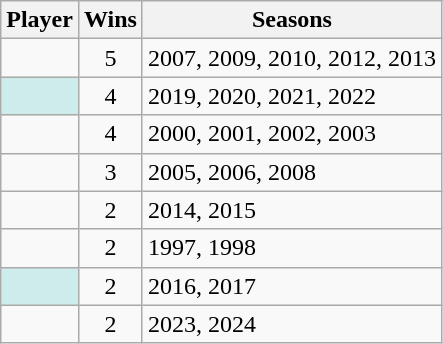<table class="wikitable sortable">
<tr>
<th>Player</th>
<th>Wins</th>
<th class="unsortable">Seasons</th>
</tr>
<tr>
<td></td>
<td style="text-align:center;">5</td>
<td>2007, 2009, 2010, 2012, 2013</td>
</tr>
<tr>
<td style="text-align:left; background:#cfecec;"></td>
<td style="text-align:center;">4</td>
<td>2019, 2020, 2021, 2022</td>
</tr>
<tr>
<td></td>
<td style="text-align:center;">4</td>
<td>2000, 2001, 2002, 2003</td>
</tr>
<tr>
<td></td>
<td style="text-align:center;">3</td>
<td>2005, 2006, 2008</td>
</tr>
<tr>
<td></td>
<td style="text-align:center;">2</td>
<td>2014, 2015</td>
</tr>
<tr>
<td></td>
<td style="text-align:center;">2</td>
<td>1997, 1998</td>
</tr>
<tr>
<td style="text-align:left; background:#cfecec;"></td>
<td style="text-align:center;">2</td>
<td>2016, 2017</td>
</tr>
<tr>
<td></td>
<td style="text-align:center;">2</td>
<td>2023, 2024</td>
</tr>
</table>
